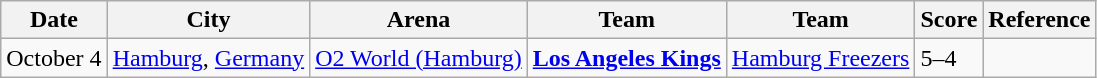<table class="wikitable">
<tr>
<th>Date</th>
<th>City</th>
<th>Arena</th>
<th>Team</th>
<th>Team</th>
<th>Score</th>
<th>Reference</th>
</tr>
<tr>
<td>October 4</td>
<td> <a href='#'>Hamburg</a>, <a href='#'>Germany</a></td>
<td><a href='#'>O2 World (Hamburg)</a></td>
<td><strong><a href='#'>Los Angeles Kings</a></strong></td>
<td><a href='#'>Hamburg Freezers</a></td>
<td>5–4</td>
<td></td>
</tr>
</table>
